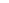<table cellspacing="0" border="0" bgcolor="white">
<tr>
<td></td>
<td></td>
<td></td>
</tr>
</table>
